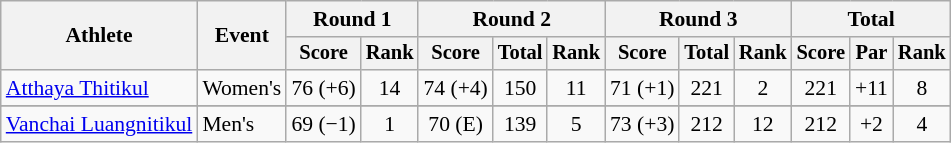<table class="wikitable" style="font-size:90%">
<tr>
<th rowspan="2">Athlete</th>
<th rowspan="2">Event</th>
<th colspan="2">Round 1</th>
<th colspan="3">Round 2</th>
<th colspan="3">Round 3</th>
<th colspan="3">Total</th>
</tr>
<tr style="font-size:95%">
<th>Score</th>
<th>Rank</th>
<th>Score</th>
<th>Total</th>
<th>Rank</th>
<th>Score</th>
<th>Total</th>
<th>Rank</th>
<th>Score</th>
<th>Par</th>
<th>Rank</th>
</tr>
<tr align=center>
<td align=left><a href='#'>Atthaya Thitikul</a></td>
<td align=left>Women's</td>
<td>76 (+6)</td>
<td>14</td>
<td>74 (+4)</td>
<td>150</td>
<td>11</td>
<td>71 (+1)</td>
<td>221</td>
<td>2</td>
<td>221</td>
<td>+11</td>
<td>8</td>
</tr>
<tr>
</tr>
<tr align=center>
<td align=left><a href='#'>Vanchai Luangnitikul</a></td>
<td align=left>Men's</td>
<td>69 (−1)</td>
<td>1</td>
<td>70 (E)</td>
<td>139</td>
<td>5</td>
<td>73 (+3)</td>
<td>212</td>
<td>12</td>
<td>212</td>
<td>+2</td>
<td>4</td>
</tr>
</table>
